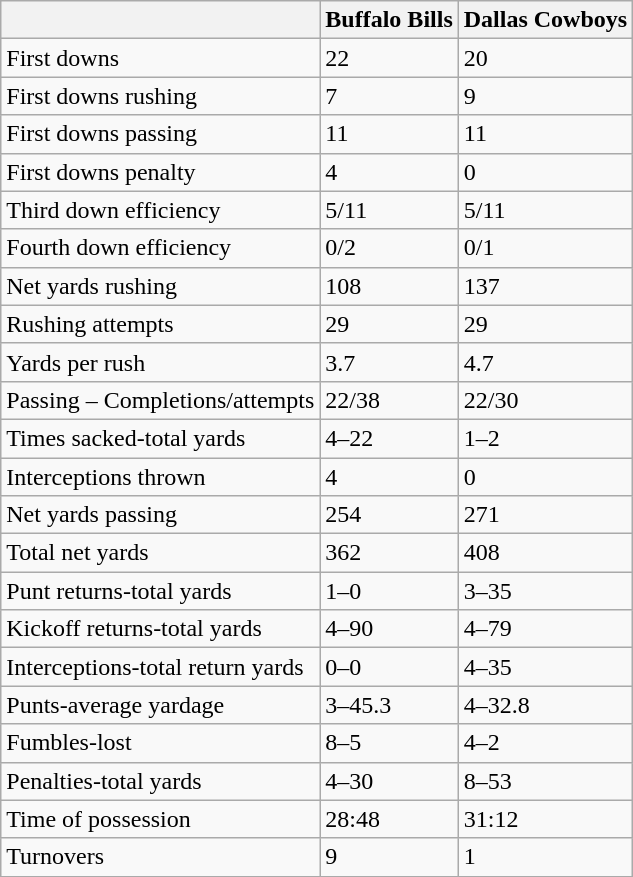<table class="wikitable">
<tr>
<th></th>
<th><strong>Buffalo Bills</strong></th>
<th><strong>Dallas Cowboys</strong></th>
</tr>
<tr>
<td>First downs</td>
<td>22</td>
<td>20</td>
</tr>
<tr>
<td>First downs rushing</td>
<td>7</td>
<td>9</td>
</tr>
<tr>
<td>First downs passing</td>
<td>11</td>
<td>11</td>
</tr>
<tr>
<td>First downs penalty</td>
<td>4</td>
<td>0</td>
</tr>
<tr>
<td>Third down efficiency</td>
<td>5/11</td>
<td>5/11</td>
</tr>
<tr>
<td>Fourth down efficiency</td>
<td>0/2</td>
<td>0/1</td>
</tr>
<tr>
<td>Net yards rushing</td>
<td>108</td>
<td>137</td>
</tr>
<tr>
<td>Rushing attempts</td>
<td>29</td>
<td>29</td>
</tr>
<tr>
<td>Yards per rush</td>
<td>3.7</td>
<td>4.7</td>
</tr>
<tr>
<td>Passing – Completions/attempts</td>
<td>22/38</td>
<td>22/30</td>
</tr>
<tr>
<td>Times sacked-total yards</td>
<td>4–22</td>
<td>1–2</td>
</tr>
<tr>
<td>Interceptions thrown</td>
<td>4</td>
<td>0</td>
</tr>
<tr>
<td>Net yards passing</td>
<td>254</td>
<td>271</td>
</tr>
<tr>
<td>Total net yards</td>
<td>362</td>
<td>408</td>
</tr>
<tr>
<td>Punt returns-total yards</td>
<td>1–0</td>
<td>3–35</td>
</tr>
<tr>
<td>Kickoff returns-total yards</td>
<td>4–90</td>
<td>4–79</td>
</tr>
<tr>
<td>Interceptions-total return yards</td>
<td>0–0</td>
<td>4–35</td>
</tr>
<tr>
<td>Punts-average yardage</td>
<td>3–45.3</td>
<td>4–32.8</td>
</tr>
<tr>
<td>Fumbles-lost</td>
<td>8–5</td>
<td>4–2</td>
</tr>
<tr>
<td>Penalties-total yards</td>
<td>4–30</td>
<td>8–53</td>
</tr>
<tr>
<td>Time of possession</td>
<td>28:48</td>
<td>31:12</td>
</tr>
<tr>
<td>Turnovers</td>
<td>9</td>
<td>1</td>
</tr>
<tr>
</tr>
</table>
